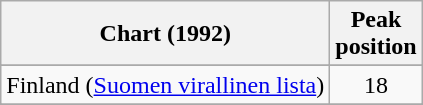<table class="wikitable sortable">
<tr>
<th>Chart (1992)</th>
<th>Peak<br>position</th>
</tr>
<tr>
</tr>
<tr>
<td>Finland (<a href='#'>Suomen virallinen lista</a>)</td>
<td align="center">18</td>
</tr>
<tr>
</tr>
<tr>
</tr>
<tr>
</tr>
<tr>
</tr>
<tr>
</tr>
<tr>
</tr>
</table>
